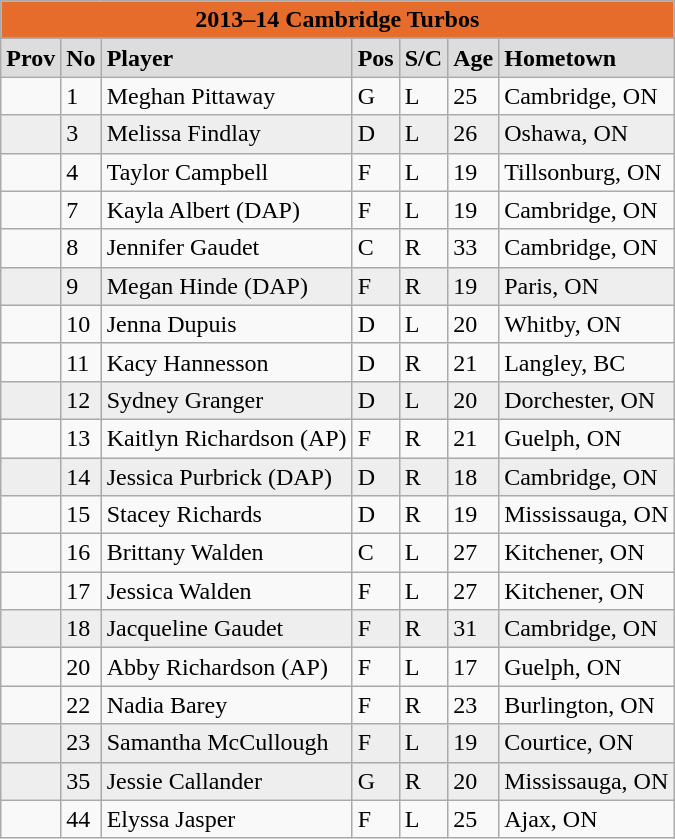<table class="wikitable">
<tr>
<th style=background:#E66C2C colspan=11><span>2013–14 Cambridge Turbos</span></th>
</tr>
<tr bgcolor=lightgrey>
</tr>
<tr align="left" style="font-weight:bold; background-color:#dddddd;" |>
<td align="left">Prov</td>
<td>No</td>
<td>Player</td>
<td>Pos</td>
<td>S/C</td>
<td>Age</td>
<td>Hometown</td>
</tr>
<tr align="Left">
<td align="left"></td>
<td>1</td>
<td>Meghan Pittaway</td>
<td>G</td>
<td>L</td>
<td>25</td>
<td>Cambridge, ON</td>
</tr>
<tr align="Left" bgcolor="#eeeeee">
<td align="left"></td>
<td>3</td>
<td>Melissa Findlay</td>
<td>D</td>
<td>L</td>
<td>26</td>
<td>Oshawa, ON</td>
</tr>
<tr align="Left">
<td align="left"></td>
<td>4</td>
<td>Taylor Campbell</td>
<td>F</td>
<td>L</td>
<td>19</td>
<td>Tillsonburg, ON</td>
</tr>
<tr align="Left">
<td align="left"></td>
<td>7</td>
<td>Kayla Albert (DAP)</td>
<td>F</td>
<td>L</td>
<td>19</td>
<td>Cambridge, ON</td>
</tr>
<tr align="Left">
<td align="left"></td>
<td>8</td>
<td>Jennifer Gaudet</td>
<td>C</td>
<td>R</td>
<td>33</td>
<td>Cambridge, ON</td>
</tr>
<tr align="Left" bgcolor="#eeeeee">
<td align="left"></td>
<td>9</td>
<td>Megan Hinde (DAP)</td>
<td>F</td>
<td>R</td>
<td>19</td>
<td>Paris, ON</td>
</tr>
<tr align="Left">
<td align="left"></td>
<td>10</td>
<td>Jenna Dupuis</td>
<td>D</td>
<td>L</td>
<td>20</td>
<td>Whitby, ON</td>
</tr>
<tr align="Left">
<td align="left"></td>
<td>11</td>
<td>Kacy Hannesson</td>
<td>D</td>
<td>R</td>
<td>21</td>
<td>Langley, BC</td>
</tr>
<tr align="Left" bgcolor="#eeeeee">
<td align="left"></td>
<td>12</td>
<td>Sydney Granger</td>
<td>D</td>
<td>L</td>
<td>20</td>
<td>Dorchester, ON</td>
</tr>
<tr align="Left">
<td align="left"></td>
<td>13</td>
<td>Kaitlyn Richardson (AP)</td>
<td>F</td>
<td>R</td>
<td>21</td>
<td>Guelph, ON</td>
</tr>
<tr align="Left" bgcolor="#eeeeee">
<td align="left"></td>
<td>14</td>
<td>Jessica Purbrick (DAP)</td>
<td>D</td>
<td>R</td>
<td>18</td>
<td>Cambridge, ON</td>
</tr>
<tr align="Left">
<td align="left"></td>
<td>15</td>
<td>Stacey Richards</td>
<td>D</td>
<td>R</td>
<td>19</td>
<td>Mississauga, ON</td>
</tr>
<tr align="Left">
<td align="left"></td>
<td>16</td>
<td>Brittany Walden</td>
<td>C</td>
<td>L</td>
<td>27</td>
<td>Kitchener, ON</td>
</tr>
<tr align="Left">
<td align="left"></td>
<td>17</td>
<td>Jessica Walden</td>
<td>F</td>
<td>L</td>
<td>27</td>
<td>Kitchener, ON</td>
</tr>
<tr align="Left" bgcolor="#eeeeee">
<td align="left"></td>
<td>18</td>
<td>Jacqueline Gaudet</td>
<td>F</td>
<td>R</td>
<td>31</td>
<td>Cambridge, ON</td>
</tr>
<tr align="Left">
<td align="left"></td>
<td>20</td>
<td>Abby Richardson (AP)</td>
<td>F</td>
<td>L</td>
<td>17</td>
<td>Guelph, ON</td>
</tr>
<tr align="Left">
<td align="left"></td>
<td>22</td>
<td>Nadia Barey</td>
<td>F</td>
<td>R</td>
<td>23</td>
<td>Burlington, ON</td>
</tr>
<tr align="Left" bgcolor="#eeeeee">
<td align="left"></td>
<td>23</td>
<td>Samantha McCullough</td>
<td>F</td>
<td>L</td>
<td>19</td>
<td>Courtice, ON</td>
</tr>
<tr align="Left" bgcolor="#eeeeee">
<td align="left"></td>
<td>35</td>
<td>Jessie Callander</td>
<td>G</td>
<td>R</td>
<td>20</td>
<td>Mississauga, ON</td>
</tr>
<tr align="Left">
<td align="left"></td>
<td>44</td>
<td>Elyssa Jasper</td>
<td>F</td>
<td>L</td>
<td>25</td>
<td>Ajax, ON</td>
</tr>
</table>
